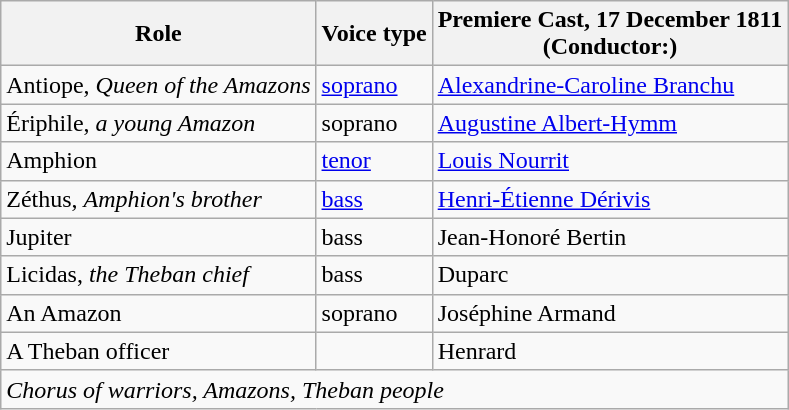<table class="wikitable">
<tr>
<th>Role</th>
<th>Voice type</th>
<th>Premiere Cast, 17 December 1811<br>(Conductor:)</th>
</tr>
<tr>
<td>Antiope, <em>Queen of the Amazons</em></td>
<td><a href='#'>soprano</a></td>
<td><a href='#'>Alexandrine-Caroline Branchu</a></td>
</tr>
<tr>
<td>Ériphile, <em>a young Amazon</em></td>
<td>soprano</td>
<td><a href='#'>Augustine Albert-Hymm</a></td>
</tr>
<tr>
<td>Amphion</td>
<td><a href='#'>tenor</a></td>
<td><a href='#'>Louis Nourrit</a></td>
</tr>
<tr>
<td>Zéthus, <em>Amphion's brother</em></td>
<td><a href='#'>bass</a></td>
<td><a href='#'>Henri-Étienne Dérivis</a></td>
</tr>
<tr>
<td>Jupiter</td>
<td>bass</td>
<td>Jean-Honoré Bertin</td>
</tr>
<tr>
<td>Licidas, <em>the Theban chief</em></td>
<td>bass</td>
<td>Duparc</td>
</tr>
<tr>
<td>An Amazon</td>
<td>soprano</td>
<td>Joséphine Armand</td>
</tr>
<tr>
<td>A Theban officer</td>
<td></td>
<td>Henrard</td>
</tr>
<tr>
<td colspan="3"><em>Chorus of warriors, Amazons, Theban people</em></td>
</tr>
</table>
